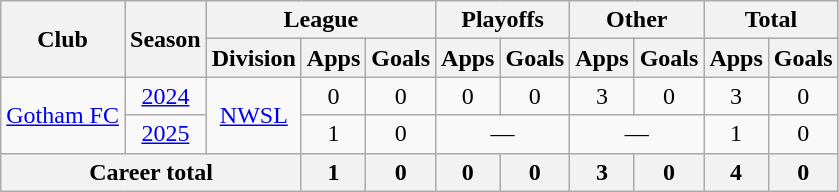<table class="wikitable" style="text-align: center;">
<tr>
<th rowspan="2">Club</th>
<th rowspan="2">Season</th>
<th colspan="3">League</th>
<th colspan="2">Playoffs</th>
<th colspan="2">Other</th>
<th colspan="2">Total</th>
</tr>
<tr>
<th>Division</th>
<th>Apps</th>
<th>Goals</th>
<th>Apps</th>
<th>Goals</th>
<th>Apps</th>
<th>Goals</th>
<th>Apps</th>
<th>Goals</th>
</tr>
<tr>
<td rowspan="2"><a href='#'>Gotham FC</a></td>
<td><a href='#'>2024</a></td>
<td rowspan="2"><a href='#'>NWSL</a></td>
<td>0</td>
<td>0</td>
<td>0</td>
<td>0</td>
<td>3</td>
<td>0</td>
<td>3</td>
<td>0</td>
</tr>
<tr>
<td><a href='#'>2025</a></td>
<td>1</td>
<td>0</td>
<td colspan="2">—</td>
<td colspan="2">—</td>
<td>1</td>
<td>0</td>
</tr>
<tr>
<th colspan="3">Career total</th>
<th>1</th>
<th>0</th>
<th>0</th>
<th>0</th>
<th>3</th>
<th>0</th>
<th>4</th>
<th>0</th>
</tr>
</table>
